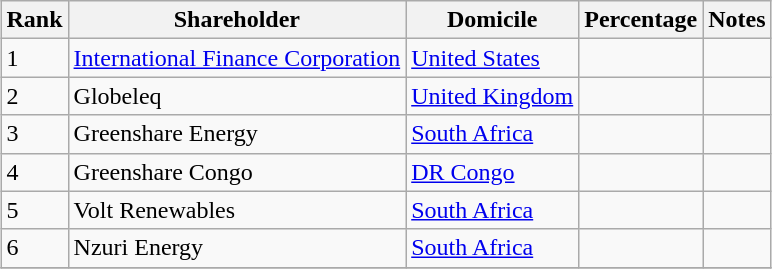<table class="wikitable sortable" style="margin: 0.5em auto">
<tr>
<th>Rank</th>
<th>Shareholder</th>
<th>Domicile</th>
<th>Percentage</th>
<th>Notes</th>
</tr>
<tr>
<td>1</td>
<td><a href='#'>International Finance Corporation</a></td>
<td><a href='#'>United States</a></td>
<td></td>
<td></td>
</tr>
<tr>
<td>2</td>
<td>Globeleq</td>
<td><a href='#'>United Kingdom</a></td>
<td></td>
<td></td>
</tr>
<tr>
<td>3</td>
<td>Greenshare Energy</td>
<td><a href='#'>South Africa</a></td>
<td></td>
<td></td>
</tr>
<tr>
<td>4</td>
<td>Greenshare Congo</td>
<td><a href='#'>DR Congo</a></td>
<td></td>
<td></td>
</tr>
<tr>
<td>5</td>
<td>Volt Renewables</td>
<td><a href='#'>South Africa</a></td>
<td></td>
<td></td>
</tr>
<tr>
<td>6</td>
<td>Nzuri Energy</td>
<td><a href='#'>South Africa</a></td>
<td></td>
<td></td>
</tr>
<tr>
</tr>
</table>
